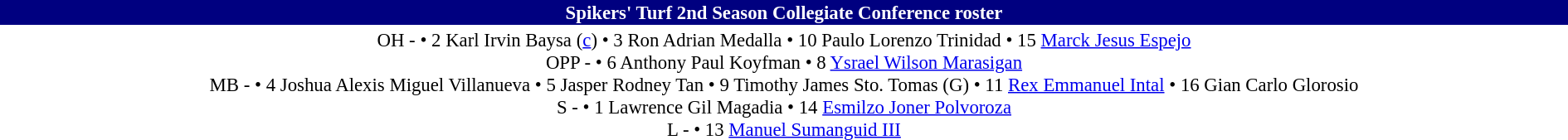<table class='toccolours mw-collapsible mw-collapsed' width=100% style=font-size:95%>
<tr>
<th style="background: #000080; color: white; text-align: center"><strong>Spikers' Turf 2nd Season Collegiate Conference roster</strong></th>
</tr>
<tr align=center>
<td>OH - • 2 Karl Irvin Baysa  (<a href='#'>c</a>) • 3 Ron Adrian Medalla • 10 Paulo Lorenzo Trinidad • 15 <a href='#'>Marck Jesus Espejo</a> <br> OPP - • 6 Anthony Paul Koyfman • 8 <a href='#'>Ysrael Wilson Marasigan</a> <br> MB - • 4 Joshua Alexis Miguel Villanueva • 5 Jasper Rodney Tan • 9 Timothy James Sto. Tomas (G) • 11 <a href='#'>Rex Emmanuel Intal</a> • 16 Gian Carlo Glorosio <br> S - • 1 Lawrence Gil Magadia • 14 <a href='#'>Esmilzo Joner Polvoroza</a> <br> L - • 13 <a href='#'>Manuel Sumanguid III</a></td>
</tr>
</table>
